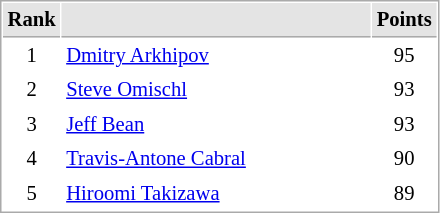<table cellspacing="1" cellpadding="3" style="border:1px solid #AAAAAA;font-size:86%">
<tr bgcolor="#E4E4E4">
<th style="border-bottom:1px solid #AAAAAA" width=10>Rank</th>
<th style="border-bottom:1px solid #AAAAAA" width=200></th>
<th style="border-bottom:1px solid #AAAAAA" width=20>Points</th>
</tr>
<tr>
<td align="center">1</td>
<td> <a href='#'>Dmitry Arkhipov</a></td>
<td align=center>95</td>
</tr>
<tr>
<td align="center">2</td>
<td> <a href='#'>Steve Omischl</a></td>
<td align=center>93</td>
</tr>
<tr>
<td align="center">3</td>
<td> <a href='#'>Jeff Bean</a></td>
<td align=center>93</td>
</tr>
<tr>
<td align="center">4</td>
<td> <a href='#'>Travis-Antone Cabral</a></td>
<td align=center>90</td>
</tr>
<tr>
<td align="center">5</td>
<td> <a href='#'>Hiroomi Takizawa</a></td>
<td align=center>89</td>
</tr>
</table>
